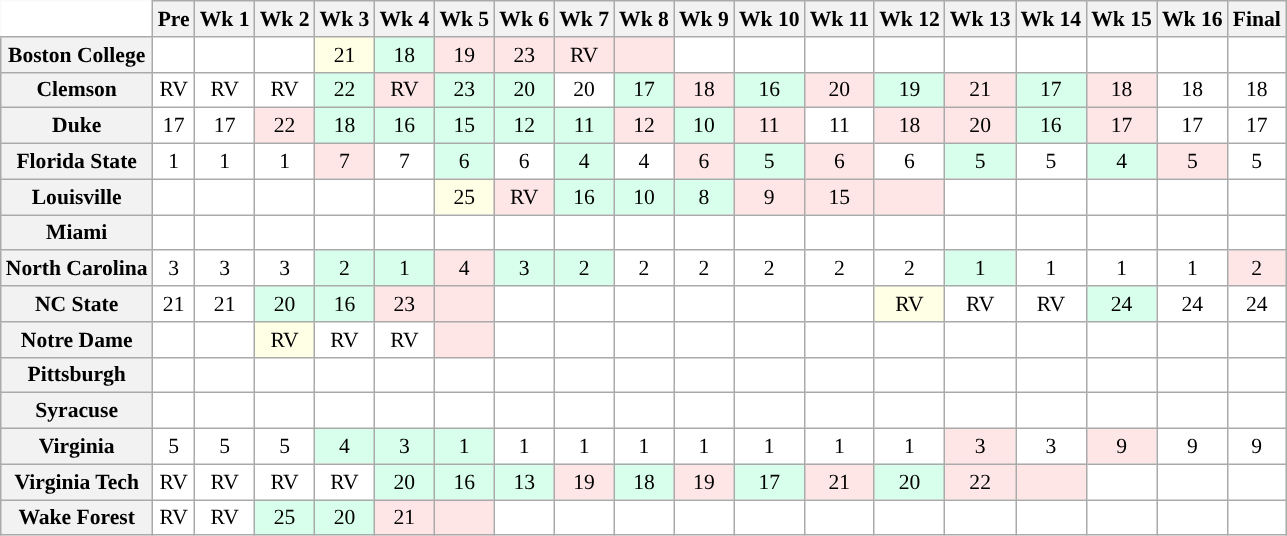<table class="wikitable" style="white-space:nowrap;font-size:90%;">
<tr>
<th colspan=1 style="background:white; border-top-style:hidden; border-left-style:hidden;"> </th>
<th>Pre <br></th>
<th>Wk 1 <br></th>
<th>Wk 2 <br></th>
<th>Wk 3 <br></th>
<th>Wk 4 <br></th>
<th>Wk 5 <br></th>
<th>Wk 6 <br></th>
<th>Wk 7 <br></th>
<th>Wk 8 <br></th>
<th>Wk 9 <br></th>
<th>Wk 10 <br></th>
<th>Wk 11 <br></th>
<th>Wk 12 <br></th>
<th>Wk 13 <br></th>
<th>Wk 14 <br></th>
<th>Wk 15 <br></th>
<th>Wk 16 <br></th>
<th>Final <br></th>
</tr>
<tr style="text-align:center;">
<th>Boston College</th>
<td style="background:#FFF;"></td>
<td style="background:#FFF;"></td>
<td style="background:#FFF;"></td>
<td style="background:#FFFFE6;"> 21</td>
<td style="background:#D8FFEB;"> 18</td>
<td style="background:#FFE6E6;"> 19</td>
<td style="background:#FFE6E6;"> 23</td>
<td style="background:#FFE6E6;"> RV</td>
<td style="background:#FFE6E6;"></td>
<td style="background:#FFF;"></td>
<td style="background:#FFF;"></td>
<td style="background:#FFF;"></td>
<td style="background:#FFF;"></td>
<td style="background:#FFF;"></td>
<td style="background:#FFF;"></td>
<td style="background:#FFF;"></td>
<td style="background:#FFF;"></td>
<td style="background:#FFF;"></td>
</tr>
<tr style="text-align:center;">
<th>Clemson</th>
<td style="background:#FFF;"> RV</td>
<td style="background:#FFF;"> RV</td>
<td style="background:#FFF;"> RV</td>
<td style="background:#D8FFEB;"> 22</td>
<td style="background:#FFE6E6;"> RV</td>
<td style="background:#D8FFEB;"> 23</td>
<td style="background:#D8FFEB;"> 20</td>
<td style="background:#FFF;"> 20</td>
<td style="background:#D8FFEB;"> 17</td>
<td style="background:#FFE6E6;"> 18</td>
<td style="background:#D8FFEB;"> 16</td>
<td style="background:#FFE6E6;"> 20</td>
<td style="background:#D8FFEB;"> 19</td>
<td style="background:#FFE6E6;"> 21</td>
<td style="background:#D8FFEB;"> 17</td>
<td style="background:#FFE6E6;"> 18</td>
<td style="background:#FFF;"> 18</td>
<td style="background:#FFF;"> 18</td>
</tr>
<tr style="text-align:center;">
<th>Duke</th>
<td style="background:#FFF;"> 17</td>
<td style="background:#FFF;"> 17</td>
<td style="background:#FFE6E6;"> 22</td>
<td style="background:#D8FFEB;"> 18</td>
<td style="background:#D8FFEB;"> 16</td>
<td style="background:#D8FFEB;"> 15</td>
<td style="background:#D8FFEB;"> 12</td>
<td style="background:#D8FFEB;"> 11</td>
<td style="background:#FFE6E6;"> 12</td>
<td style="background:#D8FFEB;"> 10</td>
<td style="background:#FFE6E6;"> 11</td>
<td style="background:#FFF;"> 11</td>
<td style="background:#FFE6E6;"> 18</td>
<td style="background:#FFE6E6;"> 20</td>
<td style="background:#D8FFEB;"> 16</td>
<td style="background:#FFE6E6;"> 17</td>
<td style="background:#FFF;"> 17</td>
<td style="background:#FFF;"> 17</td>
</tr>
<tr style="text-align:center;">
<th !>Florida State</th>
<td style="background:#FFF;"> 1</td>
<td style="background:#FFF;"> 1</td>
<td style="background:#FFF;"> 1</td>
<td style="background:#FFE6E6;"> 7</td>
<td style="background:#FFF;"> 7</td>
<td style="background:#D8FFEB;"> 6</td>
<td style="background:#FFF;"> 6</td>
<td style="background:#D8FFEB;"> 4</td>
<td style="background:#FFF;"> 4</td>
<td style="background:#FFE6E6;"> 6</td>
<td style="background:#D8FFEB;"> 5</td>
<td style="background:#FFE6E6;"> 6</td>
<td style="background:#FFF;"> 6</td>
<td style="background:#D8FFEB;"> 5</td>
<td style="background:#FFF;"> 5</td>
<td style="background:#D8FFEB;"> 4</td>
<td style="background:#FFE6E6;"> 5</td>
<td style="background:#FFF;"> 5</td>
</tr>
<tr style="text-align:center;">
<th>Louisville</th>
<td style="background:#FFF;"></td>
<td style="background:#FFF;"></td>
<td style="background:#FFF;"></td>
<td style="background:#FFF;"></td>
<td style="background:#FFF;"></td>
<td style="background:#FFFFE6;"> 25</td>
<td style="background:#FFE6E6;"> RV</td>
<td style="background:#D8FFEB;"> 16</td>
<td style="background:#D8FFEB;"> 10</td>
<td style="background:#D8FFEB;"> 8</td>
<td style="background:#FFE6E6;"> 9</td>
<td style="background:#FFE6E6;"> 15</td>
<td style="background:#FFE6E6;"></td>
<td style="background:#FFF;"></td>
<td style="background:#FFF;"></td>
<td style="background:#FFF;"></td>
<td style="background:#FFF;"></td>
<td style="background:#FFF;"></td>
</tr>
<tr style="text-align:center;">
<th>Miami</th>
<td style="background:#FFF;"></td>
<td style="background:#FFF;"></td>
<td style="background:#FFF;"></td>
<td style="background:#FFF;"></td>
<td style="background:#FFF;"></td>
<td style="background:#FFF;"></td>
<td style="background:#FFF;"></td>
<td style="background:#FFF;"></td>
<td style="background:#FFF;"></td>
<td style="background:#FFF;"></td>
<td style="background:#FFF;"></td>
<td style="background:#FFF;"></td>
<td style="background:#FFF;"></td>
<td style="background:#FFF;"></td>
<td style="background:#FFF;"></td>
<td style="background:#FFF;"></td>
<td style="background:#FFF;"></td>
<td style="background:#FFF;"></td>
</tr>
<tr style="text-align:center;">
<th>North Carolina</th>
<td style="background:#FFF;"> 3</td>
<td style="background:#FFF;"> 3</td>
<td style="background:#FFF;"> 3</td>
<td style="background:#D8FFEB;"> 2</td>
<td style="background:#D8FFEB;"> 1</td>
<td style="background:#FFE6E6;"> 4</td>
<td style="background:#D8FFEB;"> 3</td>
<td style="background:#D8FFEB;"> 2</td>
<td style="background:#FFF;"> 2</td>
<td style="background:#FFF;"> 2</td>
<td style="background:#FFF;"> 2</td>
<td style="background:#FFF;"> 2</td>
<td style="background:#FFF;"> 2</td>
<td style="background:#D8FFEB;"> 1</td>
<td style="background:#FFF;"> 1</td>
<td style="background:#FFF;"> 1</td>
<td style="background:#FFF;"> 1</td>
<td style="background:#FFE6E6;"> 2</td>
</tr>
<tr style="text-align:center;">
<th>NC State</th>
<td style="background:#FFF;"> 21</td>
<td style="background:#FFF;"> 21</td>
<td style="background:#D8FFEB;"> 20</td>
<td style="background:#D8FFEB;"> 16</td>
<td style="background:#FFE6E6;"> 23</td>
<td style="background:#FFE6E6;"></td>
<td style="background:#FFF;"></td>
<td style="background:#FFF;"></td>
<td style="background:#FFF;"></td>
<td style="background:#FFF;"></td>
<td style="background:#FFF;"></td>
<td style="background:#FFF;"></td>
<td style="background:#FFFFE6;"> RV</td>
<td style="background:#FFF;"> RV</td>
<td style="background:#FFF;"> RV</td>
<td style="background:#D8FFEB;"> 24</td>
<td style="background:#FFF;"> 24</td>
<td style="background:#FFF;"> 24</td>
</tr>
<tr style="text-align:center;">
<th>Notre Dame</th>
<td style="background:#FFF;"></td>
<td style="background:#FFF;"></td>
<td style="background:#FFFFE6;"> RV</td>
<td style="background:#FFF;"> RV</td>
<td style="background:#FFF;"> RV</td>
<td style="background:#FFE6E6;"></td>
<td style="background:#FFF;"></td>
<td style="background:#FFF;"></td>
<td style="background:#FFF;"></td>
<td style="background:#FFF;"></td>
<td style="background:#FFF;"></td>
<td style="background:#FFF;"></td>
<td style="background:#FFF;"></td>
<td style="background:#FFF;"></td>
<td style="background:#FFF;"></td>
<td style="background:#FFF;"></td>
<td style="background:#FFF;"></td>
<td style="background:#FFF;"></td>
</tr>
<tr style="text-align:center;">
<th>Pittsburgh</th>
<td style="background:#FFF;"></td>
<td style="background:#FFF;"></td>
<td style="background:#FFF;"></td>
<td style="background:#FFF;"></td>
<td style="background:#FFF;"></td>
<td style="background:#FFF;"></td>
<td style="background:#FFF;"></td>
<td style="background:#FFF;"></td>
<td style="background:#FFF;"></td>
<td style="background:#FFF;"></td>
<td style="background:#FFF;"></td>
<td style="background:#FFF;"></td>
<td style="background:#FFF;"></td>
<td style="background:#FFF;"></td>
<td style="background:#FFF;"></td>
<td style="background:#FFF;"></td>
<td style="background:#FFF;"></td>
<td style="background:#FFF;"></td>
</tr>
<tr style="text-align:center;">
<th>Syracuse</th>
<td style="background:#FFF;"></td>
<td style="background:#FFF;"></td>
<td style="background:#FFF;"></td>
<td style="background:#FFF;"></td>
<td style="background:#FFF;"></td>
<td style="background:#FFF;"></td>
<td style="background:#FFF;"></td>
<td style="background:#FFF;"></td>
<td style="background:#FFF;"></td>
<td style="background:#FFF;"></td>
<td style="background:#FFF;"></td>
<td style="background:#FFF;"></td>
<td style="background:#FFF;"></td>
<td style="background:#FFF;"></td>
<td style="background:#FFF;"></td>
<td style="background:#FFF;"></td>
<td style="background:#FFF;"></td>
<td style="background:#FFF;"></td>
</tr>
<tr style="text-align:center;">
<th>Virginia</th>
<td style="background:#FFF;"> 5</td>
<td style="background:#FFF;"> 5</td>
<td style="background:#FFF;"> 5</td>
<td style="background:#D8FFEB;"> 4</td>
<td style="background:#D8FFEB;"> 3</td>
<td style="background:#D8FFEB;"> 1</td>
<td style="background:#FFF;"> 1</td>
<td style="background:#FFF;"> 1</td>
<td style="background:#FFF;"> 1</td>
<td style="background:#FFF;"> 1</td>
<td style="background:#FFF;"> 1</td>
<td style="background:#FFF;"> 1</td>
<td style="background:#FFF;"> 1</td>
<td style="background:#FFE6E6;"> 3</td>
<td style="background:#FFF;"> 3</td>
<td style="background:#FFE6E6;"> 9</td>
<td style="background:#FFF;"> 9</td>
<td style="background:#FFF;"> 9</td>
</tr>
<tr style="text-align:center;">
<th>Virginia Tech</th>
<td style="background:#FFF;"> RV</td>
<td style="background:#FFF;"> RV</td>
<td style="background:#FFF;"> RV</td>
<td style="background:#FFF;"> RV</td>
<td style="background:#D8FFEB;"> 20</td>
<td style="background:#D8FFEB;"> 16</td>
<td style="background:#D8FFEB;"> 13</td>
<td style="background:#FFE6E6;"> 19</td>
<td style="background:#D8FFEB;"> 18</td>
<td style="background:#FFE6E6;"> 19</td>
<td style="background:#D8FFEB;"> 17</td>
<td style="background:#FFE6E6;"> 21</td>
<td style="background:#D8FFEB;"> 20</td>
<td style="background:#FFE6E6;"> 22</td>
<td style="background:#FFE6E6;"></td>
<td style="background:#FFF;"></td>
<td style="background:#FFF;"></td>
<td style="background:#FFF;"></td>
</tr>
<tr style="text-align:center;">
<th>Wake Forest</th>
<td style="background:#FFF;"> RV</td>
<td style="background:#FFF;"> RV</td>
<td style="background:#D8FFEB;"> 25</td>
<td style="background:#D8FFEB;"> 20</td>
<td style="background:#FFE6E6;"> 21</td>
<td style="background:#FFE6E6;"></td>
<td style="background:#FFF;"></td>
<td style="background:#FFF;"></td>
<td style="background:#FFF;"></td>
<td style="background:#FFF;"></td>
<td style="background:#FFF;"></td>
<td style="background:#FFF;"></td>
<td style="background:#FFF;"></td>
<td style="background:#FFF;"></td>
<td style="background:#FFF;"></td>
<td style="background:#FFF;"></td>
<td style="background:#FFF;"></td>
<td style="background:#FFF;"></td>
</tr>
</table>
